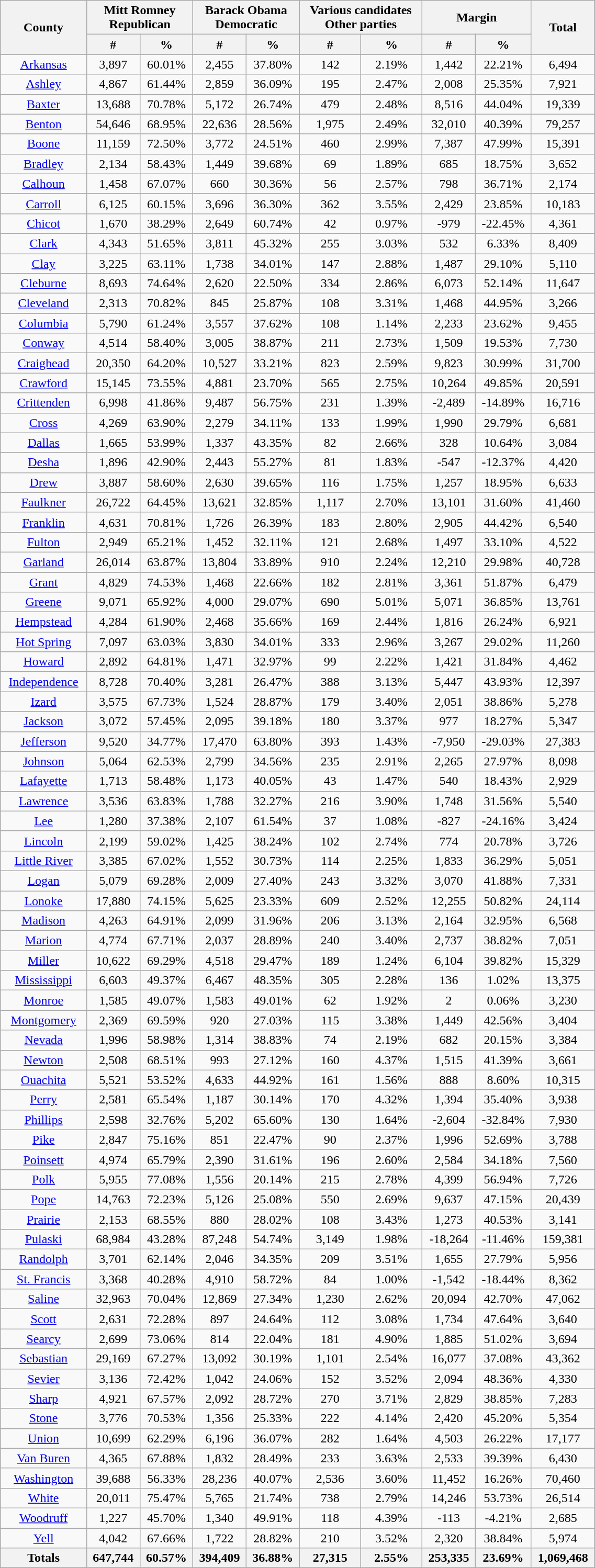<table width="60%" class="wikitable sortable">
<tr>
<th rowspan="2">County</th>
<th colspan="2">Mitt Romney<br>Republican</th>
<th colspan="2">Barack Obama<br>Democratic</th>
<th colspan="2">Various candidates<br>Other parties</th>
<th colspan="2">Margin</th>
<th rowspan="2">Total</th>
</tr>
<tr>
<th style="text-align:center;" data-sort-type="number">#</th>
<th style="text-align:center;" data-sort-type="number">%</th>
<th style="text-align:center;" data-sort-type="number">#</th>
<th style="text-align:center;" data-sort-type="number">%</th>
<th style="text-align:center;" data-sort-type="number">#</th>
<th style="text-align:center;" data-sort-type="number">%</th>
<th style="text-align:center;" data-sort-type="number">#</th>
<th style="text-align:center;" data-sort-type="number">%</th>
</tr>
<tr style="text-align:center;">
<td><a href='#'>Arkansas</a></td>
<td>3,897</td>
<td>60.01%</td>
<td>2,455</td>
<td>37.80%</td>
<td>142</td>
<td>2.19%</td>
<td>1,442</td>
<td>22.21%</td>
<td>6,494</td>
</tr>
<tr style="text-align:center;">
<td><a href='#'>Ashley</a></td>
<td>4,867</td>
<td>61.44%</td>
<td>2,859</td>
<td>36.09%</td>
<td>195</td>
<td>2.47%</td>
<td>2,008</td>
<td>25.35%</td>
<td>7,921</td>
</tr>
<tr style="text-align:center;">
<td><a href='#'>Baxter</a></td>
<td>13,688</td>
<td>70.78%</td>
<td>5,172</td>
<td>26.74%</td>
<td>479</td>
<td>2.48%</td>
<td>8,516</td>
<td>44.04%</td>
<td>19,339</td>
</tr>
<tr style="text-align:center;">
<td><a href='#'>Benton</a></td>
<td>54,646</td>
<td>68.95%</td>
<td>22,636</td>
<td>28.56%</td>
<td>1,975</td>
<td>2.49%</td>
<td>32,010</td>
<td>40.39%</td>
<td>79,257</td>
</tr>
<tr style="text-align:center;">
<td><a href='#'>Boone</a></td>
<td>11,159</td>
<td>72.50%</td>
<td>3,772</td>
<td>24.51%</td>
<td>460</td>
<td>2.99%</td>
<td>7,387</td>
<td>47.99%</td>
<td>15,391</td>
</tr>
<tr style="text-align:center;">
<td><a href='#'>Bradley</a></td>
<td>2,134</td>
<td>58.43%</td>
<td>1,449</td>
<td>39.68%</td>
<td>69</td>
<td>1.89%</td>
<td>685</td>
<td>18.75%</td>
<td>3,652</td>
</tr>
<tr style="text-align:center;">
<td><a href='#'>Calhoun</a></td>
<td>1,458</td>
<td>67.07%</td>
<td>660</td>
<td>30.36%</td>
<td>56</td>
<td>2.57%</td>
<td>798</td>
<td>36.71%</td>
<td>2,174</td>
</tr>
<tr style="text-align:center;">
<td><a href='#'>Carroll</a></td>
<td>6,125</td>
<td>60.15%</td>
<td>3,696</td>
<td>36.30%</td>
<td>362</td>
<td>3.55%</td>
<td>2,429</td>
<td>23.85%</td>
<td>10,183</td>
</tr>
<tr style="text-align:center;">
<td><a href='#'>Chicot</a></td>
<td>1,670</td>
<td>38.29%</td>
<td>2,649</td>
<td>60.74%</td>
<td>42</td>
<td>0.97%</td>
<td>-979</td>
<td>-22.45%</td>
<td>4,361</td>
</tr>
<tr style="text-align:center;">
<td><a href='#'>Clark</a></td>
<td>4,343</td>
<td>51.65%</td>
<td>3,811</td>
<td>45.32%</td>
<td>255</td>
<td>3.03%</td>
<td>532</td>
<td>6.33%</td>
<td>8,409</td>
</tr>
<tr style="text-align:center;">
<td><a href='#'>Clay</a></td>
<td>3,225</td>
<td>63.11%</td>
<td>1,738</td>
<td>34.01%</td>
<td>147</td>
<td>2.88%</td>
<td>1,487</td>
<td>29.10%</td>
<td>5,110</td>
</tr>
<tr style="text-align:center;">
<td><a href='#'>Cleburne</a></td>
<td>8,693</td>
<td>74.64%</td>
<td>2,620</td>
<td>22.50%</td>
<td>334</td>
<td>2.86%</td>
<td>6,073</td>
<td>52.14%</td>
<td>11,647</td>
</tr>
<tr style="text-align:center;">
<td><a href='#'>Cleveland</a></td>
<td>2,313</td>
<td>70.82%</td>
<td>845</td>
<td>25.87%</td>
<td>108</td>
<td>3.31%</td>
<td>1,468</td>
<td>44.95%</td>
<td>3,266</td>
</tr>
<tr style="text-align:center;">
<td><a href='#'>Columbia</a></td>
<td>5,790</td>
<td>61.24%</td>
<td>3,557</td>
<td>37.62%</td>
<td>108</td>
<td>1.14%</td>
<td>2,233</td>
<td>23.62%</td>
<td>9,455</td>
</tr>
<tr style="text-align:center;">
<td><a href='#'>Conway</a></td>
<td>4,514</td>
<td>58.40%</td>
<td>3,005</td>
<td>38.87%</td>
<td>211</td>
<td>2.73%</td>
<td>1,509</td>
<td>19.53%</td>
<td>7,730</td>
</tr>
<tr style="text-align:center;">
<td><a href='#'>Craighead</a></td>
<td>20,350</td>
<td>64.20%</td>
<td>10,527</td>
<td>33.21%</td>
<td>823</td>
<td>2.59%</td>
<td>9,823</td>
<td>30.99%</td>
<td>31,700</td>
</tr>
<tr style="text-align:center;">
<td><a href='#'>Crawford</a></td>
<td>15,145</td>
<td>73.55%</td>
<td>4,881</td>
<td>23.70%</td>
<td>565</td>
<td>2.75%</td>
<td>10,264</td>
<td>49.85%</td>
<td>20,591</td>
</tr>
<tr style="text-align:center;">
<td><a href='#'>Crittenden</a></td>
<td>6,998</td>
<td>41.86%</td>
<td>9,487</td>
<td>56.75%</td>
<td>231</td>
<td>1.39%</td>
<td>-2,489</td>
<td>-14.89%</td>
<td>16,716</td>
</tr>
<tr style="text-align:center;">
<td><a href='#'>Cross</a></td>
<td>4,269</td>
<td>63.90%</td>
<td>2,279</td>
<td>34.11%</td>
<td>133</td>
<td>1.99%</td>
<td>1,990</td>
<td>29.79%</td>
<td>6,681</td>
</tr>
<tr style="text-align:center;">
<td><a href='#'>Dallas</a></td>
<td>1,665</td>
<td>53.99%</td>
<td>1,337</td>
<td>43.35%</td>
<td>82</td>
<td>2.66%</td>
<td>328</td>
<td>10.64%</td>
<td>3,084</td>
</tr>
<tr style="text-align:center;">
<td><a href='#'>Desha</a></td>
<td>1,896</td>
<td>42.90%</td>
<td>2,443</td>
<td>55.27%</td>
<td>81</td>
<td>1.83%</td>
<td>-547</td>
<td>-12.37%</td>
<td>4,420</td>
</tr>
<tr style="text-align:center;">
<td><a href='#'>Drew</a></td>
<td>3,887</td>
<td>58.60%</td>
<td>2,630</td>
<td>39.65%</td>
<td>116</td>
<td>1.75%</td>
<td>1,257</td>
<td>18.95%</td>
<td>6,633</td>
</tr>
<tr style="text-align:center;">
<td><a href='#'>Faulkner</a></td>
<td>26,722</td>
<td>64.45%</td>
<td>13,621</td>
<td>32.85%</td>
<td>1,117</td>
<td>2.70%</td>
<td>13,101</td>
<td>31.60%</td>
<td>41,460</td>
</tr>
<tr style="text-align:center;">
<td><a href='#'>Franklin</a></td>
<td>4,631</td>
<td>70.81%</td>
<td>1,726</td>
<td>26.39%</td>
<td>183</td>
<td>2.80%</td>
<td>2,905</td>
<td>44.42%</td>
<td>6,540</td>
</tr>
<tr style="text-align:center;">
<td><a href='#'>Fulton</a></td>
<td>2,949</td>
<td>65.21%</td>
<td>1,452</td>
<td>32.11%</td>
<td>121</td>
<td>2.68%</td>
<td>1,497</td>
<td>33.10%</td>
<td>4,522</td>
</tr>
<tr style="text-align:center;">
<td><a href='#'>Garland</a></td>
<td>26,014</td>
<td>63.87%</td>
<td>13,804</td>
<td>33.89%</td>
<td>910</td>
<td>2.24%</td>
<td>12,210</td>
<td>29.98%</td>
<td>40,728</td>
</tr>
<tr style="text-align:center;">
<td><a href='#'>Grant</a></td>
<td>4,829</td>
<td>74.53%</td>
<td>1,468</td>
<td>22.66%</td>
<td>182</td>
<td>2.81%</td>
<td>3,361</td>
<td>51.87%</td>
<td>6,479</td>
</tr>
<tr style="text-align:center;">
<td><a href='#'>Greene</a></td>
<td>9,071</td>
<td>65.92%</td>
<td>4,000</td>
<td>29.07%</td>
<td>690</td>
<td>5.01%</td>
<td>5,071</td>
<td>36.85%</td>
<td>13,761</td>
</tr>
<tr style="text-align:center;">
<td><a href='#'>Hempstead</a></td>
<td>4,284</td>
<td>61.90%</td>
<td>2,468</td>
<td>35.66%</td>
<td>169</td>
<td>2.44%</td>
<td>1,816</td>
<td>26.24%</td>
<td>6,921</td>
</tr>
<tr style="text-align:center;">
<td><a href='#'>Hot Spring</a></td>
<td>7,097</td>
<td>63.03%</td>
<td>3,830</td>
<td>34.01%</td>
<td>333</td>
<td>2.96%</td>
<td>3,267</td>
<td>29.02%</td>
<td>11,260</td>
</tr>
<tr style="text-align:center;">
<td><a href='#'>Howard</a></td>
<td>2,892</td>
<td>64.81%</td>
<td>1,471</td>
<td>32.97%</td>
<td>99</td>
<td>2.22%</td>
<td>1,421</td>
<td>31.84%</td>
<td>4,462</td>
</tr>
<tr style="text-align:center;">
<td><a href='#'>Independence</a></td>
<td>8,728</td>
<td>70.40%</td>
<td>3,281</td>
<td>26.47%</td>
<td>388</td>
<td>3.13%</td>
<td>5,447</td>
<td>43.93%</td>
<td>12,397</td>
</tr>
<tr style="text-align:center;">
<td><a href='#'>Izard</a></td>
<td>3,575</td>
<td>67.73%</td>
<td>1,524</td>
<td>28.87%</td>
<td>179</td>
<td>3.40%</td>
<td>2,051</td>
<td>38.86%</td>
<td>5,278</td>
</tr>
<tr style="text-align:center;">
<td><a href='#'>Jackson</a></td>
<td>3,072</td>
<td>57.45%</td>
<td>2,095</td>
<td>39.18%</td>
<td>180</td>
<td>3.37%</td>
<td>977</td>
<td>18.27%</td>
<td>5,347</td>
</tr>
<tr style="text-align:center;">
<td><a href='#'>Jefferson</a></td>
<td>9,520</td>
<td>34.77%</td>
<td>17,470</td>
<td>63.80%</td>
<td>393</td>
<td>1.43%</td>
<td>-7,950</td>
<td>-29.03%</td>
<td>27,383</td>
</tr>
<tr style="text-align:center;">
<td><a href='#'>Johnson</a></td>
<td>5,064</td>
<td>62.53%</td>
<td>2,799</td>
<td>34.56%</td>
<td>235</td>
<td>2.91%</td>
<td>2,265</td>
<td>27.97%</td>
<td>8,098</td>
</tr>
<tr style="text-align:center;">
<td><a href='#'>Lafayette</a></td>
<td>1,713</td>
<td>58.48%</td>
<td>1,173</td>
<td>40.05%</td>
<td>43</td>
<td>1.47%</td>
<td>540</td>
<td>18.43%</td>
<td>2,929</td>
</tr>
<tr style="text-align:center;">
<td><a href='#'>Lawrence</a></td>
<td>3,536</td>
<td>63.83%</td>
<td>1,788</td>
<td>32.27%</td>
<td>216</td>
<td>3.90%</td>
<td>1,748</td>
<td>31.56%</td>
<td>5,540</td>
</tr>
<tr style="text-align:center;">
<td><a href='#'>Lee</a></td>
<td>1,280</td>
<td>37.38%</td>
<td>2,107</td>
<td>61.54%</td>
<td>37</td>
<td>1.08%</td>
<td>-827</td>
<td>-24.16%</td>
<td>3,424</td>
</tr>
<tr style="text-align:center;">
<td><a href='#'>Lincoln</a></td>
<td>2,199</td>
<td>59.02%</td>
<td>1,425</td>
<td>38.24%</td>
<td>102</td>
<td>2.74%</td>
<td>774</td>
<td>20.78%</td>
<td>3,726</td>
</tr>
<tr style="text-align:center;">
<td><a href='#'>Little River</a></td>
<td>3,385</td>
<td>67.02%</td>
<td>1,552</td>
<td>30.73%</td>
<td>114</td>
<td>2.25%</td>
<td>1,833</td>
<td>36.29%</td>
<td>5,051</td>
</tr>
<tr style="text-align:center;">
<td><a href='#'>Logan</a></td>
<td>5,079</td>
<td>69.28%</td>
<td>2,009</td>
<td>27.40%</td>
<td>243</td>
<td>3.32%</td>
<td>3,070</td>
<td>41.88%</td>
<td>7,331</td>
</tr>
<tr style="text-align:center;">
<td><a href='#'>Lonoke</a></td>
<td>17,880</td>
<td>74.15%</td>
<td>5,625</td>
<td>23.33%</td>
<td>609</td>
<td>2.52%</td>
<td>12,255</td>
<td>50.82%</td>
<td>24,114</td>
</tr>
<tr style="text-align:center;">
<td><a href='#'>Madison</a></td>
<td>4,263</td>
<td>64.91%</td>
<td>2,099</td>
<td>31.96%</td>
<td>206</td>
<td>3.13%</td>
<td>2,164</td>
<td>32.95%</td>
<td>6,568</td>
</tr>
<tr style="text-align:center;">
<td><a href='#'>Marion</a></td>
<td>4,774</td>
<td>67.71%</td>
<td>2,037</td>
<td>28.89%</td>
<td>240</td>
<td>3.40%</td>
<td>2,737</td>
<td>38.82%</td>
<td>7,051</td>
</tr>
<tr style="text-align:center;">
<td><a href='#'>Miller</a></td>
<td>10,622</td>
<td>69.29%</td>
<td>4,518</td>
<td>29.47%</td>
<td>189</td>
<td>1.24%</td>
<td>6,104</td>
<td>39.82%</td>
<td>15,329</td>
</tr>
<tr style="text-align:center;">
<td><a href='#'>Mississippi</a></td>
<td>6,603</td>
<td>49.37%</td>
<td>6,467</td>
<td>48.35%</td>
<td>305</td>
<td>2.28%</td>
<td>136</td>
<td>1.02%</td>
<td>13,375</td>
</tr>
<tr style="text-align:center;">
<td><a href='#'>Monroe</a></td>
<td>1,585</td>
<td>49.07%</td>
<td>1,583</td>
<td>49.01%</td>
<td>62</td>
<td>1.92%</td>
<td>2</td>
<td>0.06%</td>
<td>3,230</td>
</tr>
<tr style="text-align:center;">
<td><a href='#'>Montgomery</a></td>
<td>2,369</td>
<td>69.59%</td>
<td>920</td>
<td>27.03%</td>
<td>115</td>
<td>3.38%</td>
<td>1,449</td>
<td>42.56%</td>
<td>3,404</td>
</tr>
<tr style="text-align:center;">
<td><a href='#'>Nevada</a></td>
<td>1,996</td>
<td>58.98%</td>
<td>1,314</td>
<td>38.83%</td>
<td>74</td>
<td>2.19%</td>
<td>682</td>
<td>20.15%</td>
<td>3,384</td>
</tr>
<tr style="text-align:center;">
<td><a href='#'>Newton</a></td>
<td>2,508</td>
<td>68.51%</td>
<td>993</td>
<td>27.12%</td>
<td>160</td>
<td>4.37%</td>
<td>1,515</td>
<td>41.39%</td>
<td>3,661</td>
</tr>
<tr style="text-align:center;">
<td><a href='#'>Ouachita</a></td>
<td>5,521</td>
<td>53.52%</td>
<td>4,633</td>
<td>44.92%</td>
<td>161</td>
<td>1.56%</td>
<td>888</td>
<td>8.60%</td>
<td>10,315</td>
</tr>
<tr style="text-align:center;">
<td><a href='#'>Perry</a></td>
<td>2,581</td>
<td>65.54%</td>
<td>1,187</td>
<td>30.14%</td>
<td>170</td>
<td>4.32%</td>
<td>1,394</td>
<td>35.40%</td>
<td>3,938</td>
</tr>
<tr style="text-align:center;">
<td><a href='#'>Phillips</a></td>
<td>2,598</td>
<td>32.76%</td>
<td>5,202</td>
<td>65.60%</td>
<td>130</td>
<td>1.64%</td>
<td>-2,604</td>
<td>-32.84%</td>
<td>7,930</td>
</tr>
<tr style="text-align:center;">
<td><a href='#'>Pike</a></td>
<td>2,847</td>
<td>75.16%</td>
<td>851</td>
<td>22.47%</td>
<td>90</td>
<td>2.37%</td>
<td>1,996</td>
<td>52.69%</td>
<td>3,788</td>
</tr>
<tr style="text-align:center;">
<td><a href='#'>Poinsett</a></td>
<td>4,974</td>
<td>65.79%</td>
<td>2,390</td>
<td>31.61%</td>
<td>196</td>
<td>2.60%</td>
<td>2,584</td>
<td>34.18%</td>
<td>7,560</td>
</tr>
<tr style="text-align:center;">
<td><a href='#'>Polk</a></td>
<td>5,955</td>
<td>77.08%</td>
<td>1,556</td>
<td>20.14%</td>
<td>215</td>
<td>2.78%</td>
<td>4,399</td>
<td>56.94%</td>
<td>7,726</td>
</tr>
<tr style="text-align:center;">
<td><a href='#'>Pope</a></td>
<td>14,763</td>
<td>72.23%</td>
<td>5,126</td>
<td>25.08%</td>
<td>550</td>
<td>2.69%</td>
<td>9,637</td>
<td>47.15%</td>
<td>20,439</td>
</tr>
<tr style="text-align:center;">
<td><a href='#'>Prairie</a></td>
<td>2,153</td>
<td>68.55%</td>
<td>880</td>
<td>28.02%</td>
<td>108</td>
<td>3.43%</td>
<td>1,273</td>
<td>40.53%</td>
<td>3,141</td>
</tr>
<tr style="text-align:center;">
<td><a href='#'>Pulaski</a></td>
<td>68,984</td>
<td>43.28%</td>
<td>87,248</td>
<td>54.74%</td>
<td>3,149</td>
<td>1.98%</td>
<td>-18,264</td>
<td>-11.46%</td>
<td>159,381</td>
</tr>
<tr style="text-align:center;">
<td><a href='#'>Randolph</a></td>
<td>3,701</td>
<td>62.14%</td>
<td>2,046</td>
<td>34.35%</td>
<td>209</td>
<td>3.51%</td>
<td>1,655</td>
<td>27.79%</td>
<td>5,956</td>
</tr>
<tr style="text-align:center;">
<td><a href='#'>St. Francis</a></td>
<td>3,368</td>
<td>40.28%</td>
<td>4,910</td>
<td>58.72%</td>
<td>84</td>
<td>1.00%</td>
<td>-1,542</td>
<td>-18.44%</td>
<td>8,362</td>
</tr>
<tr style="text-align:center;">
<td><a href='#'>Saline</a></td>
<td>32,963</td>
<td>70.04%</td>
<td>12,869</td>
<td>27.34%</td>
<td>1,230</td>
<td>2.62%</td>
<td>20,094</td>
<td>42.70%</td>
<td>47,062</td>
</tr>
<tr style="text-align:center;">
<td><a href='#'>Scott</a></td>
<td>2,631</td>
<td>72.28%</td>
<td>897</td>
<td>24.64%</td>
<td>112</td>
<td>3.08%</td>
<td>1,734</td>
<td>47.64%</td>
<td>3,640</td>
</tr>
<tr style="text-align:center;">
<td><a href='#'>Searcy</a></td>
<td>2,699</td>
<td>73.06%</td>
<td>814</td>
<td>22.04%</td>
<td>181</td>
<td>4.90%</td>
<td>1,885</td>
<td>51.02%</td>
<td>3,694</td>
</tr>
<tr style="text-align:center;">
<td><a href='#'>Sebastian</a></td>
<td>29,169</td>
<td>67.27%</td>
<td>13,092</td>
<td>30.19%</td>
<td>1,101</td>
<td>2.54%</td>
<td>16,077</td>
<td>37.08%</td>
<td>43,362</td>
</tr>
<tr style="text-align:center;">
<td><a href='#'>Sevier</a></td>
<td>3,136</td>
<td>72.42%</td>
<td>1,042</td>
<td>24.06%</td>
<td>152</td>
<td>3.52%</td>
<td>2,094</td>
<td>48.36%</td>
<td>4,330</td>
</tr>
<tr style="text-align:center;">
<td><a href='#'>Sharp</a></td>
<td>4,921</td>
<td>67.57%</td>
<td>2,092</td>
<td>28.72%</td>
<td>270</td>
<td>3.71%</td>
<td>2,829</td>
<td>38.85%</td>
<td>7,283</td>
</tr>
<tr style="text-align:center;">
<td><a href='#'>Stone</a></td>
<td>3,776</td>
<td>70.53%</td>
<td>1,356</td>
<td>25.33%</td>
<td>222</td>
<td>4.14%</td>
<td>2,420</td>
<td>45.20%</td>
<td>5,354</td>
</tr>
<tr style="text-align:center;">
<td><a href='#'>Union</a></td>
<td>10,699</td>
<td>62.29%</td>
<td>6,196</td>
<td>36.07%</td>
<td>282</td>
<td>1.64%</td>
<td>4,503</td>
<td>26.22%</td>
<td>17,177</td>
</tr>
<tr style="text-align:center;">
<td><a href='#'>Van Buren</a></td>
<td>4,365</td>
<td>67.88%</td>
<td>1,832</td>
<td>28.49%</td>
<td>233</td>
<td>3.63%</td>
<td>2,533</td>
<td>39.39%</td>
<td>6,430</td>
</tr>
<tr style="text-align:center;">
<td><a href='#'>Washington</a></td>
<td>39,688</td>
<td>56.33%</td>
<td>28,236</td>
<td>40.07%</td>
<td>2,536</td>
<td>3.60%</td>
<td>11,452</td>
<td>16.26%</td>
<td>70,460</td>
</tr>
<tr style="text-align:center;">
<td><a href='#'>White</a></td>
<td>20,011</td>
<td>75.47%</td>
<td>5,765</td>
<td>21.74%</td>
<td>738</td>
<td>2.79%</td>
<td>14,246</td>
<td>53.73%</td>
<td>26,514</td>
</tr>
<tr style="text-align:center;">
<td><a href='#'>Woodruff</a></td>
<td>1,227</td>
<td>45.70%</td>
<td>1,340</td>
<td>49.91%</td>
<td>118</td>
<td>4.39%</td>
<td>-113</td>
<td>-4.21%</td>
<td>2,685</td>
</tr>
<tr style="text-align:center;">
<td><a href='#'>Yell</a></td>
<td>4,042</td>
<td>67.66%</td>
<td>1,722</td>
<td>28.82%</td>
<td>210</td>
<td>3.52%</td>
<td>2,320</td>
<td>38.84%</td>
<td>5,974</td>
</tr>
<tr>
<th>Totals</th>
<th>647,744</th>
<th>60.57%</th>
<th>394,409</th>
<th>36.88%</th>
<th>27,315</th>
<th>2.55%</th>
<th>253,335</th>
<th>23.69%</th>
<th>1,069,468</th>
</tr>
</table>
